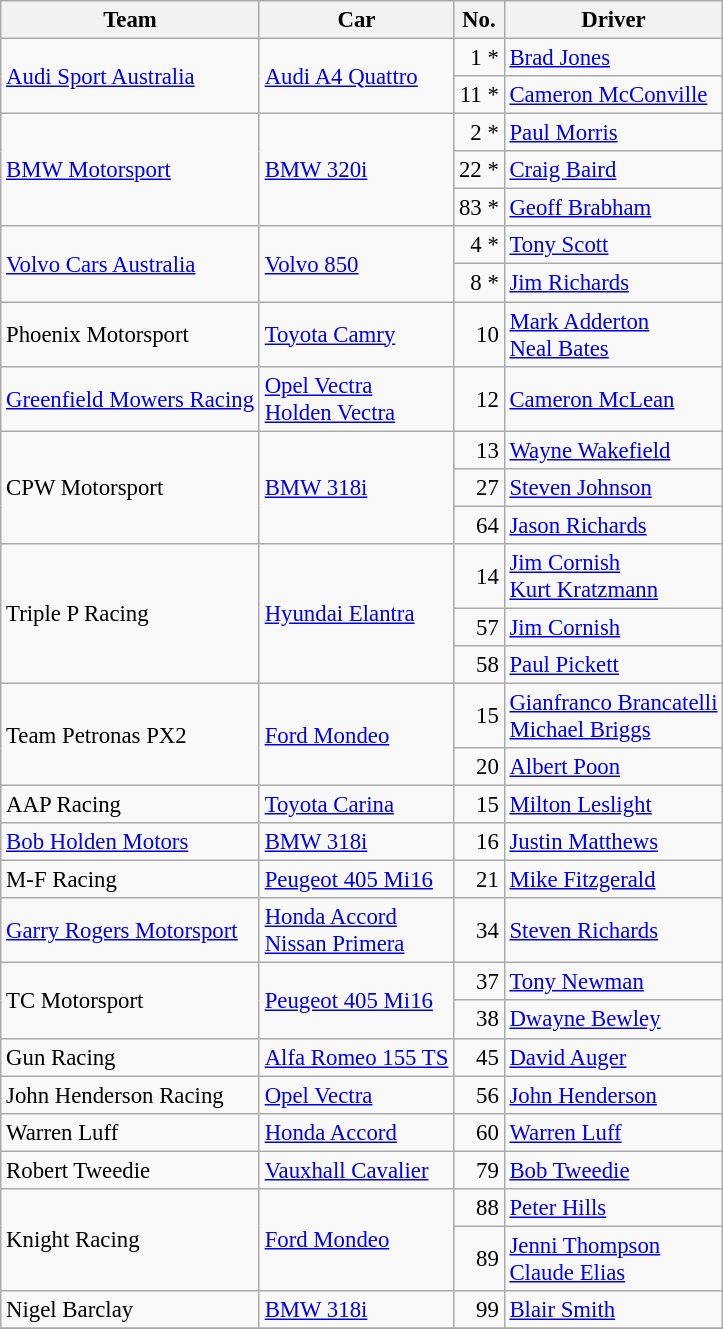<table class="wikitable" style="font-size: 95%;">
<tr>
<th>Team</th>
<th>Car</th>
<th>No.</th>
<th>Driver</th>
</tr>
<tr>
<td rowspan=2><a href='#'>Audi Sport Australia</a></td>
<td rowspan=2><a href='#'>Audi A4 Quattro</a></td>
<td align="right">1 *</td>
<td> <a href='#'>Brad Jones</a></td>
</tr>
<tr>
<td align="right">11 *</td>
<td> <a href='#'>Cameron McConville</a></td>
</tr>
<tr>
<td rowspan=3><a href='#'>BMW Motorsport</a></td>
<td rowspan=3><a href='#'>BMW 320i</a></td>
<td align="right">2 *</td>
<td> <a href='#'>Paul Morris</a></td>
</tr>
<tr>
<td align="right">22 *</td>
<td> <a href='#'>Craig Baird</a></td>
</tr>
<tr>
<td align="right">83 *</td>
<td> <a href='#'>Geoff Brabham</a></td>
</tr>
<tr>
<td rowspan=2><a href='#'>Volvo Cars Australia</a></td>
<td rowspan=2><a href='#'>Volvo 850</a></td>
<td align="right">4 *</td>
<td> <a href='#'>Tony Scott</a></td>
</tr>
<tr>
<td align="right">8 *</td>
<td> <a href='#'>Jim Richards</a></td>
</tr>
<tr>
<td>Phoenix Motorsport</td>
<td><a href='#'>Toyota Camry</a></td>
<td align="right">10</td>
<td> <a href='#'>Mark Adderton</a><br> <a href='#'>Neal Bates</a></td>
</tr>
<tr>
<td><a href='#'>Greenfield Mowers Racing</a></td>
<td><a href='#'>Opel Vectra</a> <br> <a href='#'>Holden Vectra</a></td>
<td align="right">12</td>
<td> <a href='#'>Cameron McLean</a></td>
</tr>
<tr>
<td rowspan=3>CPW Motorsport</td>
<td rowspan=3><a href='#'>BMW 318i</a></td>
<td align="right">13</td>
<td> <a href='#'>Wayne Wakefield</a></td>
</tr>
<tr>
<td align="right">27</td>
<td> <a href='#'>Steven Johnson</a></td>
</tr>
<tr>
<td align="right">64</td>
<td> <a href='#'>Jason Richards</a></td>
</tr>
<tr>
<td rowspan=3>Triple P Racing</td>
<td rowspan=3><a href='#'>Hyundai Elantra</a></td>
<td align="right">14</td>
<td> <a href='#'>Jim Cornish</a> <br>  <a href='#'>Kurt Kratzmann</a></td>
</tr>
<tr>
<td align="right">57</td>
<td> <a href='#'>Jim Cornish</a></td>
</tr>
<tr>
<td align="right">58</td>
<td> <a href='#'>Paul Pickett</a></td>
</tr>
<tr>
<td rowspan=2>Team Petronas PX2</td>
<td rowspan=2><a href='#'>Ford Mondeo</a></td>
<td align="right">15</td>
<td> <a href='#'>Gianfranco Brancatelli</a> <br>  <a href='#'>Michael Briggs</a></td>
</tr>
<tr>
<td align="right">20</td>
<td> <a href='#'>Albert Poon</a></td>
</tr>
<tr>
<td>AAP Racing</td>
<td><a href='#'>Toyota Carina</a></td>
<td align="right">15</td>
<td> <a href='#'>Milton Leslight</a></td>
</tr>
<tr>
<td><a href='#'>Bob Holden Motors</a></td>
<td><a href='#'>BMW 318i</a></td>
<td align="right">16</td>
<td> <a href='#'>Justin Matthews</a></td>
</tr>
<tr>
<td>M-F Racing</td>
<td><a href='#'>Peugeot 405 Mi16</a></td>
<td align="right">21</td>
<td> <a href='#'>Mike Fitzgerald</a></td>
</tr>
<tr>
<td><a href='#'>Garry Rogers Motorsport</a></td>
<td><a href='#'>Honda Accord</a> <br> <a href='#'>Nissan Primera</a></td>
<td align="right">34</td>
<td> <a href='#'>Steven Richards</a></td>
</tr>
<tr>
<td rowspan=2>TC Motorsport</td>
<td rowspan=2><a href='#'>Peugeot 405 Mi16</a></td>
<td align="right">37</td>
<td> <a href='#'>Tony Newman</a></td>
</tr>
<tr>
<td align="right">38</td>
<td> <a href='#'>Dwayne Bewley</a></td>
</tr>
<tr>
<td>Gun Racing</td>
<td><a href='#'>Alfa Romeo 155 TS</a></td>
<td align="right">45</td>
<td> <a href='#'>David Auger</a></td>
</tr>
<tr>
<td>John Henderson Racing</td>
<td><a href='#'>Opel Vectra</a></td>
<td align="right">56</td>
<td> <a href='#'>John Henderson</a></td>
</tr>
<tr>
<td>Warren Luff</td>
<td><a href='#'>Honda Accord</a></td>
<td align="right">60</td>
<td> <a href='#'>Warren Luff</a></td>
</tr>
<tr>
<td>Robert Tweedie</td>
<td><a href='#'>Vauxhall Cavalier</a></td>
<td align="right">79</td>
<td> <a href='#'>Bob Tweedie</a></td>
</tr>
<tr>
<td rowspan=2>Knight Racing</td>
<td rowspan=2><a href='#'>Ford Mondeo</a></td>
<td align="right">88</td>
<td> <a href='#'>Peter Hills</a></td>
</tr>
<tr>
<td align="right">89</td>
<td> <a href='#'>Jenni Thompson</a> <br>  <a href='#'>Claude Elias</a></td>
</tr>
<tr>
<td>Nigel Barclay</td>
<td><a href='#'>BMW 318i</a></td>
<td align="right">99</td>
<td> <a href='#'>Blair Smith</a></td>
</tr>
<tr>
</tr>
</table>
